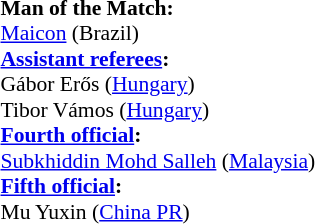<table width=50% style="font-size: 90%">
<tr>
<td><br><strong>Man of the Match:</strong>
<br><a href='#'>Maicon</a> (Brazil)<br><strong><a href='#'>Assistant referees</a>:</strong>
<br>Gábor Erős (<a href='#'>Hungary</a>)
<br>Tibor Vámos (<a href='#'>Hungary</a>)
<br><strong><a href='#'>Fourth official</a>:</strong>
<br><a href='#'>Subkhiddin Mohd Salleh</a> (<a href='#'>Malaysia</a>)
<br><strong><a href='#'>Fifth official</a>:</strong>
<br>Mu Yuxin (<a href='#'>China PR</a>)</td>
</tr>
</table>
